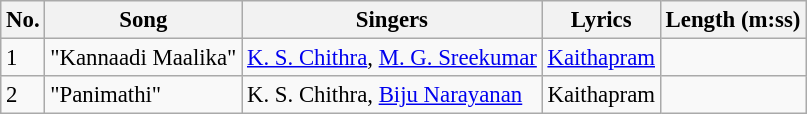<table class="wikitable" style="font-size:95%;">
<tr>
<th>No.</th>
<th>Song</th>
<th>Singers</th>
<th>Lyrics</th>
<th>Length (m:ss)</th>
</tr>
<tr>
<td>1</td>
<td>"Kannaadi Maalika"</td>
<td><a href='#'>K. S. Chithra</a>, <a href='#'>M. G. Sreekumar</a></td>
<td><a href='#'>Kaithapram</a></td>
<td></td>
</tr>
<tr>
<td>2</td>
<td>"Panimathi"</td>
<td>K. S. Chithra, <a href='#'>Biju Narayanan</a></td>
<td>Kaithapram</td>
<td></td>
</tr>
</table>
